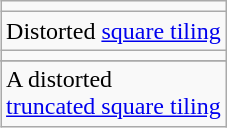<table class=wikitable align=right>
<tr>
<td></td>
</tr>
<tr>
<td>Distorted <a href='#'>square tiling</a></td>
</tr>
<tr>
<td></td>
</tr>
<tr>
</tr>
<tr>
<td>A distorted<br><a href='#'>truncated square tiling</a></td>
</tr>
</table>
